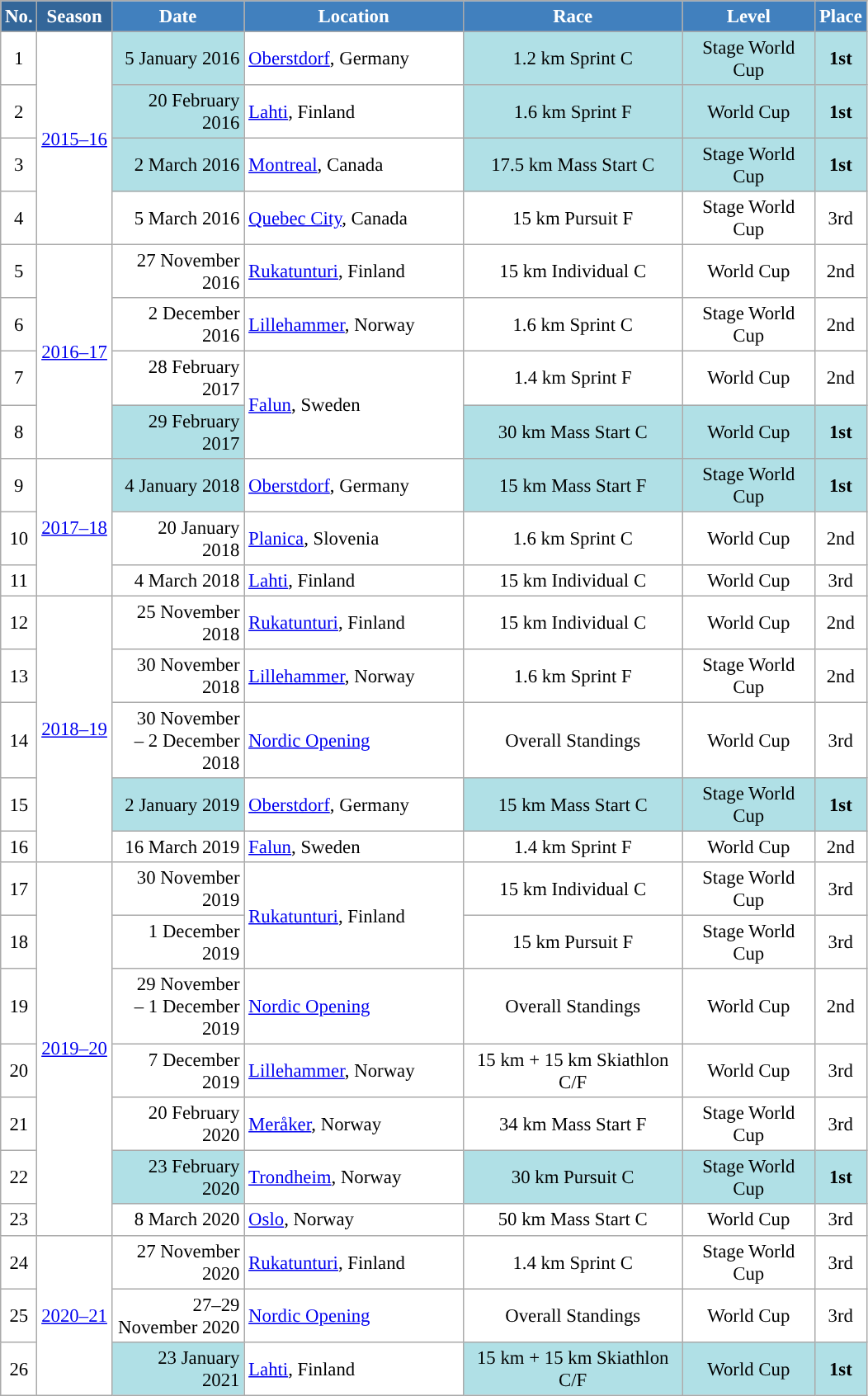<table class="wikitable sortable" style="font-size:95%; text-align:center; border:grey solid 1px; border-collapse:collapse; background:#ffffff;">
<tr style="background:#efefef;">
<th style="background-color:#369; color:white;">No.</th>
<th style="background-color:#369; color:white;">Season</th>
<th style="background-color:#4180be; color:white; width:100px;">Date</th>
<th style="background-color:#4180be; color:white; width:170px;">Location</th>
<th style="background-color:#4180be; color:white; width:170px;">Race</th>
<th style="background-color:#4180be; color:white; width:100px;">Level</th>
<th style="background-color:#4180be; color:white;"><strong>Place</strong></th>
</tr>
<tr>
<td align=center>1</td>
<td rowspan=4 align=center><a href='#'>2015–16</a></td>
<td bgcolor="#BOEOE6" align=right>5 January 2016</td>
<td align=left> <a href='#'>Oberstdorf</a>, Germany</td>
<td bgcolor="#BOEOE6">1.2 km Sprint C</td>
<td bgcolor="#BOEOE6">Stage World Cup</td>
<td bgcolor="#BOEOE6"><strong>1st</strong></td>
</tr>
<tr>
<td align=center>2</td>
<td bgcolor="#BOEOE6" align=right>20 February 2016</td>
<td align=left> <a href='#'>Lahti</a>, Finland</td>
<td bgcolor="#BOEOE6">1.6 km Sprint F</td>
<td bgcolor="#BOEOE6">World Cup</td>
<td bgcolor="#BOEOE6"><strong>1st</strong></td>
</tr>
<tr>
<td align=center>3</td>
<td bgcolor="#BOEOE6" align=right>2 March 2016</td>
<td align=left> <a href='#'>Montreal</a>, Canada</td>
<td bgcolor="#BOEOE6">17.5 km Mass Start C</td>
<td bgcolor="#BOEOE6">Stage World Cup</td>
<td bgcolor="#BOEOE6"><strong>1st</strong></td>
</tr>
<tr>
<td align=center>4</td>
<td align=right>5 March 2016</td>
<td align=left> <a href='#'>Quebec City</a>, Canada</td>
<td>15 km Pursuit F</td>
<td>Stage World Cup</td>
<td>3rd</td>
</tr>
<tr>
<td align=center>5</td>
<td rowspan=4 align=center><a href='#'>2016–17</a></td>
<td align=right>27 November 2016</td>
<td align=left> <a href='#'>Rukatunturi</a>, Finland</td>
<td>15 km Individual C</td>
<td>World Cup</td>
<td>2nd</td>
</tr>
<tr>
<td align=center>6</td>
<td align=right>2 December 2016</td>
<td align=left> <a href='#'>Lillehammer</a>, Norway</td>
<td>1.6 km Sprint C</td>
<td>Stage World Cup</td>
<td>2nd</td>
</tr>
<tr>
<td align=center>7</td>
<td align=right>28 February 2017</td>
<td rowspan=2 align=left> <a href='#'>Falun</a>, Sweden</td>
<td>1.4 km Sprint F</td>
<td>World Cup</td>
<td>2nd</td>
</tr>
<tr>
<td align=center>8</td>
<td bgcolor="#BOEOE6" align=right>29 February 2017</td>
<td bgcolor="#BOEOE6">30 km Mass Start C</td>
<td bgcolor="#BOEOE6">World Cup</td>
<td bgcolor="#BOEOE6"><strong>1st</strong></td>
</tr>
<tr>
<td align=center>9</td>
<td rowspan=3 align=center><a href='#'>2017–18</a></td>
<td bgcolor="#BOEOE6" align=right>4 January 2018</td>
<td align=left> <a href='#'>Oberstdorf</a>, Germany</td>
<td bgcolor="#BOEOE6">15 km Mass Start F</td>
<td bgcolor="#BOEOE6">Stage World Cup</td>
<td bgcolor="#BOEOE6"><strong>1st</strong></td>
</tr>
<tr>
<td align=center>10</td>
<td align=right>20 January 2018</td>
<td align=left> <a href='#'>Planica</a>, Slovenia</td>
<td>1.6 km Sprint C</td>
<td>World Cup</td>
<td>2nd</td>
</tr>
<tr>
<td align=center>11</td>
<td align=right>4 March 2018</td>
<td align=left> <a href='#'>Lahti</a>, Finland</td>
<td>15 km Individual C</td>
<td>World Cup</td>
<td>3rd</td>
</tr>
<tr>
<td align=center>12</td>
<td rowspan=5 align=center><a href='#'>2018–19</a></td>
<td align=right>25 November 2018</td>
<td align=left> <a href='#'>Rukatunturi</a>, Finland</td>
<td>15 km Individual C</td>
<td>World Cup</td>
<td>2nd</td>
</tr>
<tr>
<td align=center>13</td>
<td align=right>30 November 2018</td>
<td align=left> <a href='#'>Lillehammer</a>, Norway</td>
<td>1.6 km Sprint F</td>
<td>Stage World Cup</td>
<td>2nd</td>
</tr>
<tr>
<td align=center>14</td>
<td align=right>30 November<br> – 2 December 2018</td>
<td align=left> <a href='#'>Nordic Opening</a></td>
<td>Overall Standings</td>
<td>World Cup</td>
<td>3rd</td>
</tr>
<tr>
<td align=center>15</td>
<td bgcolor="#BOEOE6" align=right>2 January 2019</td>
<td align=left> <a href='#'>Oberstdorf</a>, Germany</td>
<td bgcolor="#BOEOE6">15 km Mass Start C</td>
<td bgcolor="#BOEOE6">Stage World Cup</td>
<td bgcolor="#BOEOE6"><strong>1st</strong></td>
</tr>
<tr>
<td align=center>16</td>
<td align=right>16 March 2019</td>
<td align=left> <a href='#'>Falun</a>, Sweden</td>
<td>1.4 km Sprint F</td>
<td>World Cup</td>
<td>2nd</td>
</tr>
<tr>
<td align=center>17</td>
<td rowspan=7 align=center><a href='#'>2019–20</a></td>
<td align=right>30 November 2019</td>
<td rowspan=2 align=left> <a href='#'>Rukatunturi</a>, Finland</td>
<td>15 km Individual C</td>
<td>Stage World Cup</td>
<td>3rd</td>
</tr>
<tr>
<td align=center>18</td>
<td align=right>1 December 2019</td>
<td>15 km Pursuit F</td>
<td>Stage World Cup</td>
<td>3rd</td>
</tr>
<tr>
<td align=center>19</td>
<td align=right>29 November<br>– 1 December 2019</td>
<td align=left> <a href='#'>Nordic Opening</a></td>
<td>Overall Standings</td>
<td>World Cup</td>
<td>2nd</td>
</tr>
<tr>
<td align=center>20</td>
<td align=right>7 December 2019</td>
<td align=left> <a href='#'>Lillehammer</a>, Norway</td>
<td>15 km + 15 km Skiathlon C/F</td>
<td>World Cup</td>
<td>3rd</td>
</tr>
<tr>
<td align=center>21</td>
<td align=right>20 February 2020</td>
<td align=left> <a href='#'>Meråker</a>, Norway</td>
<td>34 km Mass Start F</td>
<td>Stage World Cup</td>
<td>3rd</td>
</tr>
<tr>
<td align=center>22</td>
<td bgcolor="#BOEOE6" align=right>23 February 2020</td>
<td align=left> <a href='#'>Trondheim</a>, Norway</td>
<td bgcolor="#BOEOE6">30 km Pursuit C</td>
<td bgcolor="#BOEOE6">Stage World Cup</td>
<td bgcolor="#BOEOE6"><strong>1st</strong></td>
</tr>
<tr>
<td align=center>23</td>
<td align=right>8 March 2020</td>
<td align=left> <a href='#'>Oslo</a>, Norway</td>
<td>50 km Mass Start C</td>
<td>World Cup</td>
<td>3rd</td>
</tr>
<tr>
<td align=center>24</td>
<td rowspan="3" align="center"><a href='#'>2020–21</a></td>
<td align=right>27 November 2020</td>
<td align=left> <a href='#'>Rukatunturi</a>, Finland</td>
<td>1.4 km Sprint C</td>
<td>Stage World Cup</td>
<td>3rd</td>
</tr>
<tr>
<td align=center>25</td>
<td align=right>27–29 November 2020</td>
<td align=left> <a href='#'>Nordic Opening</a></td>
<td>Overall Standings</td>
<td>World Cup</td>
<td>3rd</td>
</tr>
<tr>
<td align=center>26</td>
<td bgcolor="#BOEOE6" align=right>23 January 2021</td>
<td align=left> <a href='#'>Lahti</a>, Finland</td>
<td bgcolor="#BOEOE6">15 km + 15 km Skiathlon C/F</td>
<td bgcolor="#BOEOE6">World Cup</td>
<td bgcolor="#BOEOE6"><strong>1st</strong></td>
</tr>
</table>
